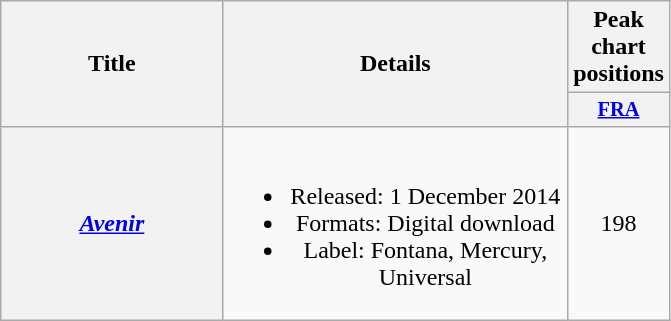<table class="wikitable plainrowheaders" style="text-align:center;">
<tr>
<th scope="col" rowspan="2" style="width:8.8em;">Title</th>
<th scope="col" rowspan="2" style="width:13.9em;">Details</th>
<th scope="col" colspan="1">Peak chart positions</th>
</tr>
<tr>
<th scope="col" style="width:3em;font-size:85%;"><a href='#'>FRA</a><br></th>
</tr>
<tr>
<th scope="row"><em><a href='#'>Avenir</a></em></th>
<td><br><ul><li>Released: 1 December 2014</li><li>Formats: Digital download</li><li>Label: Fontana, Mercury, Universal</li></ul></td>
<td>198</td>
</tr>
</table>
